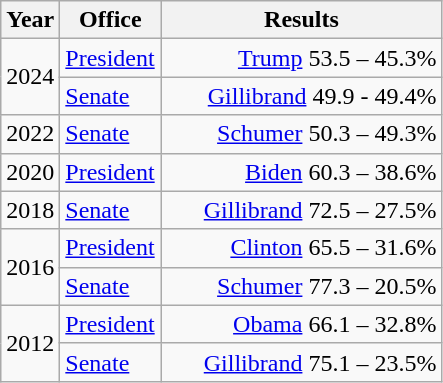<table class=wikitable>
<tr>
<th width="30">Year</th>
<th width="60">Office</th>
<th width="180">Results</th>
</tr>
<tr>
<td rowspan="2">2024</td>
<td><a href='#'>President</a></td>
<td align="right" ><a href='#'>Trump</a> 53.5 – 45.3%</td>
</tr>
<tr>
<td><a href='#'>Senate</a></td>
<td align="right" ><a href='#'>Gillibrand</a> 49.9 - 49.4%</td>
</tr>
<tr>
<td>2022</td>
<td><a href='#'>Senate</a></td>
<td align="right" ><a href='#'>Schumer</a> 50.3 – 49.3%</td>
</tr>
<tr>
<td>2020</td>
<td><a href='#'>President</a></td>
<td align="right" ><a href='#'>Biden</a> 60.3 – 38.6%</td>
</tr>
<tr>
<td>2018</td>
<td><a href='#'>Senate</a></td>
<td align="right" ><a href='#'>Gillibrand</a> 72.5 – 27.5%</td>
</tr>
<tr>
<td rowspan="2">2016</td>
<td><a href='#'>President</a></td>
<td align="right" ><a href='#'>Clinton</a> 65.5 – 31.6%</td>
</tr>
<tr>
<td><a href='#'>Senate</a></td>
<td align="right" ><a href='#'>Schumer</a> 77.3 – 20.5%</td>
</tr>
<tr>
<td rowspan="2">2012</td>
<td><a href='#'>President</a></td>
<td align="right" ><a href='#'>Obama</a> 66.1 – 32.8%</td>
</tr>
<tr>
<td><a href='#'>Senate</a></td>
<td align="right" ><a href='#'>Gillibrand</a> 75.1 – 23.5%</td>
</tr>
</table>
